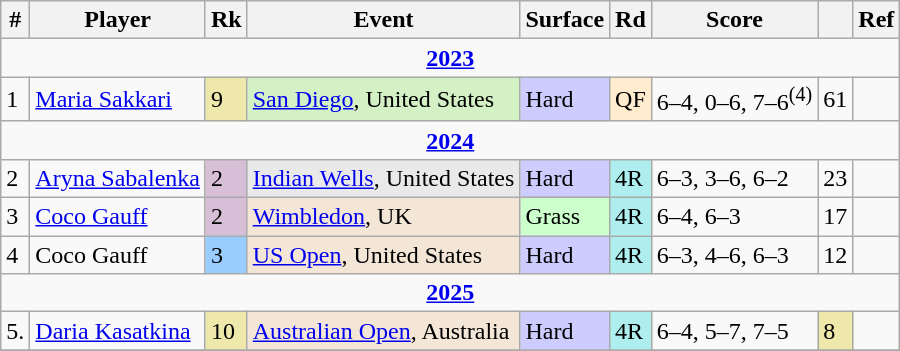<table class="sortable wikitable">
<tr>
<th class="unsortable">#</th>
<th>Player</th>
<th>Rk</th>
<th>Event</th>
<th>Surface</th>
<th class="unsortable">Rd</th>
<th class=unsortable>Score</th>
<th class="unsortable"></th>
<th>Ref</th>
</tr>
<tr>
<td colspan="9" align="center"><strong><a href='#'>2023</a></strong></td>
</tr>
<tr>
<td>1</td>
<td> <a href='#'>Maria Sakkari</a></td>
<td bgcolor="eee8aa">9</td>
<td bgcolor="d4f1c5"><a href='#'>San Diego</a>, United States</td>
<td bgcolor="ccccff">Hard</td>
<td bgcolor="#ffebcd">QF</td>
<td>6–4, 0–6, 7–6<sup>(4)</sup></td>
<td>61</td>
<td></td>
</tr>
<tr>
<td colspan="9" align="center"><strong><a href='#'>2024</a></strong></td>
</tr>
<tr>
<td>2</td>
<td> <a href='#'>Aryna Sabalenka</a></td>
<td bgcolor="thistle">2</td>
<td bgcolor="e9e9e9"><a href='#'>Indian Wells</a>, United States</td>
<td bgcolor="ccccff">Hard</td>
<td bgcolor="afeeee">4R</td>
<td>6–3, 3–6, 6–2</td>
<td>23</td>
<td></td>
</tr>
<tr>
<td>3</td>
<td> <a href='#'>Coco Gauff</a></td>
<td bgcolor="thistle">2</td>
<td bgcolor="f3e6d7"><a href='#'>Wimbledon</a>, UK</td>
<td bgcolor="ccffcc">Grass</td>
<td bgcolor="afeeee">4R</td>
<td>6–4, 6–3</td>
<td>17</td>
<td></td>
</tr>
<tr>
<td>4</td>
<td> Coco Gauff</td>
<td bgcolor=99ccff>3</td>
<td bgcolor=f3e6d7><a href='#'>US Open</a>, United States</td>
<td bgcolor=ccccff>Hard</td>
<td bgcolor=afeeee>4R</td>
<td>6–3, 4–6, 6–3</td>
<td>12</td>
<td></td>
</tr>
<tr>
<td colspan="9" align="center"><strong><a href='#'>2025</a></strong></td>
</tr>
<tr>
<td>5.</td>
<td> <a href='#'>Daria Kasatkina</a></td>
<td bgcolor=eee8aa>10</td>
<td bgcolor=f3e6d7><a href='#'>Australian Open</a>, Australia</td>
<td bgcolor=CCCCFF>Hard</td>
<td bgcolor=afeeee>4R</td>
<td>6–4, 5–7, 7–5</td>
<td bgcolor=eee8aa>8</td>
<td></td>
</tr>
<tr>
</tr>
</table>
